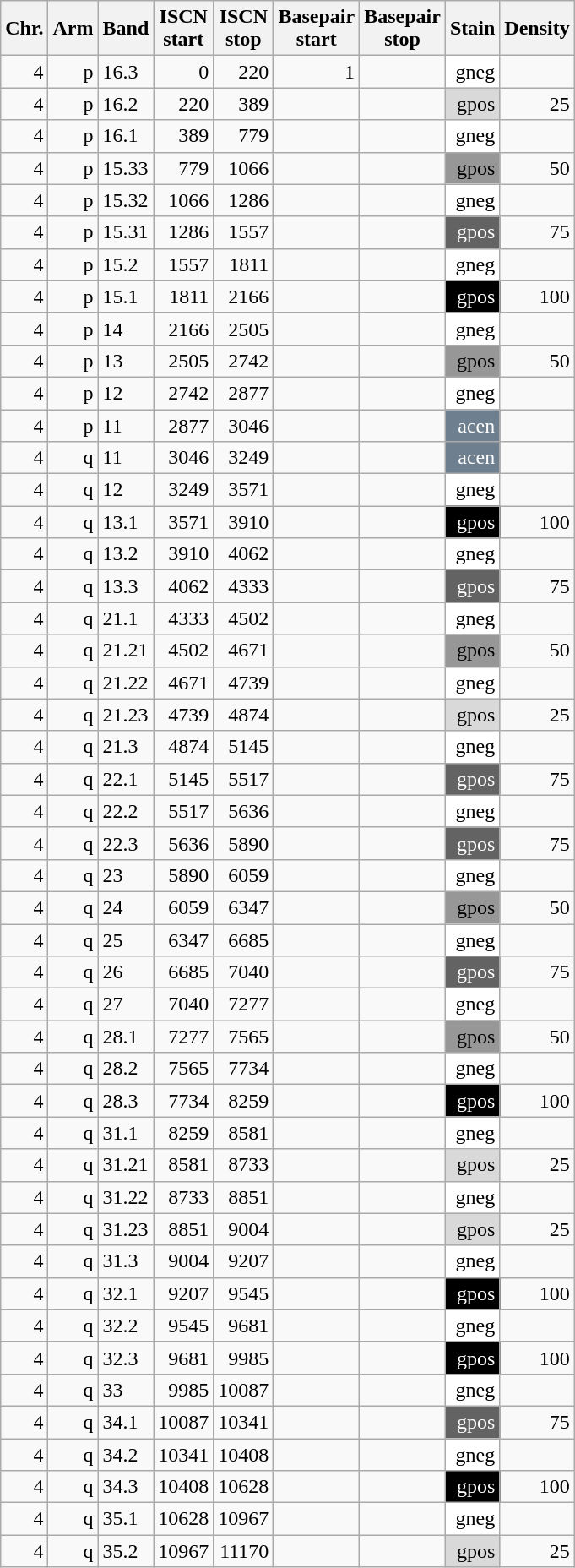<table class="wikitable" style="text-align:right">
<tr>
<th>Chr.</th>
<th>Arm</th>
<th>Band</th>
<th>ISCN<br>start</th>
<th>ISCN<br>stop</th>
<th>Basepair<br>start</th>
<th>Basepair<br>stop</th>
<th>Stain</th>
<th>Density</th>
</tr>
<tr>
<td>4</td>
<td>p</td>
<td style="text-align:left">16.3</td>
<td>0</td>
<td>220</td>
<td {{val>1</td>
<td></td>
<td style="background:white">gneg</td>
<td></td>
</tr>
<tr>
<td>4</td>
<td>p</td>
<td style="text-align:left">16.2</td>
<td>220</td>
<td>389</td>
<td></td>
<td></td>
<td style="background:#d9d9d9">gpos</td>
<td>25</td>
</tr>
<tr>
<td>4</td>
<td>p</td>
<td style="text-align:left">16.1</td>
<td>389</td>
<td>779</td>
<td></td>
<td></td>
<td style="background:white">gneg</td>
<td></td>
</tr>
<tr>
<td>4</td>
<td>p</td>
<td style="text-align:left">15.33</td>
<td>779</td>
<td>1066</td>
<td></td>
<td></td>
<td style="background:#979797">gpos</td>
<td>50</td>
</tr>
<tr>
<td>4</td>
<td>p</td>
<td style="text-align:left">15.32</td>
<td>1066</td>
<td>1286</td>
<td></td>
<td></td>
<td style="background:white">gneg</td>
<td></td>
</tr>
<tr>
<td>4</td>
<td>p</td>
<td style="text-align:left">15.31</td>
<td>1286</td>
<td>1557</td>
<td></td>
<td></td>
<td style="background:#636363; color:white;">gpos</td>
<td>75</td>
</tr>
<tr>
<td>4</td>
<td>p</td>
<td style="text-align:left">15.2</td>
<td>1557</td>
<td>1811</td>
<td></td>
<td></td>
<td style="background:white">gneg</td>
<td></td>
</tr>
<tr>
<td>4</td>
<td>p</td>
<td style="text-align:left">15.1</td>
<td>1811</td>
<td>2166</td>
<td></td>
<td></td>
<td style="background:black; color:white;">gpos</td>
<td>100</td>
</tr>
<tr>
<td>4</td>
<td>p</td>
<td style="text-align:left">14</td>
<td>2166</td>
<td>2505</td>
<td></td>
<td></td>
<td style="background:white">gneg</td>
<td></td>
</tr>
<tr>
<td>4</td>
<td>p</td>
<td style="text-align:left">13</td>
<td>2505</td>
<td>2742</td>
<td></td>
<td></td>
<td style="background:#979797">gpos</td>
<td>50</td>
</tr>
<tr>
<td>4</td>
<td>p</td>
<td style="text-align:left">12</td>
<td>2742</td>
<td>2877</td>
<td></td>
<td></td>
<td style="background:white">gneg</td>
<td></td>
</tr>
<tr>
<td>4</td>
<td>p</td>
<td style="text-align:left">11</td>
<td>2877</td>
<td>3046</td>
<td></td>
<td></td>
<td style="background:#6e7f8f; color:white;">acen</td>
<td></td>
</tr>
<tr>
<td>4</td>
<td>q</td>
<td style="text-align:left">11</td>
<td>3046</td>
<td>3249</td>
<td></td>
<td></td>
<td style="background:#6e7f8f; color:white;">acen</td>
<td></td>
</tr>
<tr>
<td>4</td>
<td>q</td>
<td style="text-align:left">12</td>
<td>3249</td>
<td>3571</td>
<td></td>
<td></td>
<td style="background:white">gneg</td>
<td></td>
</tr>
<tr>
<td>4</td>
<td>q</td>
<td style="text-align:left">13.1</td>
<td>3571</td>
<td>3910</td>
<td></td>
<td></td>
<td style="background:black; color:white;">gpos</td>
<td>100</td>
</tr>
<tr>
<td>4</td>
<td>q</td>
<td style="text-align:left">13.2</td>
<td>3910</td>
<td>4062</td>
<td></td>
<td></td>
<td style="background:white">gneg</td>
<td></td>
</tr>
<tr>
<td>4</td>
<td>q</td>
<td style="text-align:left">13.3</td>
<td>4062</td>
<td>4333</td>
<td></td>
<td></td>
<td style="background:#636363; color:white;">gpos</td>
<td>75</td>
</tr>
<tr>
<td>4</td>
<td>q</td>
<td style="text-align:left">21.1</td>
<td>4333</td>
<td>4502</td>
<td></td>
<td></td>
<td style="background:white">gneg</td>
<td></td>
</tr>
<tr>
<td>4</td>
<td>q</td>
<td style="text-align:left">21.21</td>
<td>4502</td>
<td>4671</td>
<td></td>
<td></td>
<td style="background:#979797">gpos</td>
<td>50</td>
</tr>
<tr>
<td>4</td>
<td>q</td>
<td style="text-align:left">21.22</td>
<td>4671</td>
<td>4739</td>
<td></td>
<td></td>
<td style="background:white">gneg</td>
<td></td>
</tr>
<tr>
<td>4</td>
<td>q</td>
<td style="text-align:left">21.23</td>
<td>4739</td>
<td>4874</td>
<td></td>
<td></td>
<td style="background:#d9d9d9">gpos</td>
<td>25</td>
</tr>
<tr>
<td>4</td>
<td>q</td>
<td style="text-align:left">21.3</td>
<td>4874</td>
<td>5145</td>
<td></td>
<td></td>
<td style="background:white">gneg</td>
<td></td>
</tr>
<tr>
<td>4</td>
<td>q</td>
<td style="text-align:left">22.1</td>
<td>5145</td>
<td>5517</td>
<td></td>
<td></td>
<td style="background:#636363; color:white;">gpos</td>
<td>75</td>
</tr>
<tr>
<td>4</td>
<td>q</td>
<td style="text-align:left">22.2</td>
<td>5517</td>
<td>5636</td>
<td></td>
<td></td>
<td style="background:white">gneg</td>
<td></td>
</tr>
<tr>
<td>4</td>
<td>q</td>
<td style="text-align:left">22.3</td>
<td>5636</td>
<td>5890</td>
<td></td>
<td></td>
<td style="background:#636363; color:white;">gpos</td>
<td>75</td>
</tr>
<tr>
<td>4</td>
<td>q</td>
<td style="text-align:left">23</td>
<td>5890</td>
<td>6059</td>
<td></td>
<td></td>
<td style="background:white">gneg</td>
<td></td>
</tr>
<tr>
<td>4</td>
<td>q</td>
<td style="text-align:left">24</td>
<td>6059</td>
<td>6347</td>
<td></td>
<td></td>
<td style="background:#979797">gpos</td>
<td>50</td>
</tr>
<tr>
<td>4</td>
<td>q</td>
<td style="text-align:left">25</td>
<td>6347</td>
<td>6685</td>
<td></td>
<td></td>
<td style="background:white">gneg</td>
<td></td>
</tr>
<tr>
<td>4</td>
<td>q</td>
<td style="text-align:left">26</td>
<td>6685</td>
<td>7040</td>
<td></td>
<td></td>
<td style="background:#636363; color:white;">gpos</td>
<td>75</td>
</tr>
<tr>
<td>4</td>
<td>q</td>
<td style="text-align:left">27</td>
<td>7040</td>
<td>7277</td>
<td></td>
<td></td>
<td style="background:white">gneg</td>
<td></td>
</tr>
<tr>
<td>4</td>
<td>q</td>
<td style="text-align:left">28.1</td>
<td>7277</td>
<td>7565</td>
<td></td>
<td></td>
<td style="background:#979797">gpos</td>
<td>50</td>
</tr>
<tr>
<td>4</td>
<td>q</td>
<td style="text-align:left">28.2</td>
<td>7565</td>
<td>7734</td>
<td></td>
<td></td>
<td style="background:white">gneg</td>
<td></td>
</tr>
<tr>
<td>4</td>
<td>q</td>
<td style="text-align:left">28.3</td>
<td>7734</td>
<td>8259</td>
<td></td>
<td></td>
<td style="background:black; color:white;">gpos</td>
<td>100</td>
</tr>
<tr>
<td>4</td>
<td>q</td>
<td style="text-align:left">31.1</td>
<td>8259</td>
<td>8581</td>
<td></td>
<td></td>
<td style="background:white">gneg</td>
<td></td>
</tr>
<tr>
<td>4</td>
<td>q</td>
<td style="text-align:left">31.21</td>
<td>8581</td>
<td>8733</td>
<td></td>
<td></td>
<td style="background:#d9d9d9">gpos</td>
<td>25</td>
</tr>
<tr>
<td>4</td>
<td>q</td>
<td style="text-align:left">31.22</td>
<td>8733</td>
<td>8851</td>
<td></td>
<td></td>
<td style="background:white">gneg</td>
<td></td>
</tr>
<tr>
<td>4</td>
<td>q</td>
<td style="text-align:left">31.23</td>
<td>8851</td>
<td>9004</td>
<td></td>
<td></td>
<td style="background:#d9d9d9">gpos</td>
<td>25</td>
</tr>
<tr>
<td>4</td>
<td>q</td>
<td style="text-align:left">31.3</td>
<td>9004</td>
<td>9207</td>
<td></td>
<td></td>
<td style="background:white">gneg</td>
<td></td>
</tr>
<tr>
<td>4</td>
<td>q</td>
<td style="text-align:left">32.1</td>
<td>9207</td>
<td>9545</td>
<td></td>
<td></td>
<td style="background:black; color:white;">gpos</td>
<td>100</td>
</tr>
<tr>
<td>4</td>
<td>q</td>
<td style="text-align:left">32.2</td>
<td>9545</td>
<td>9681</td>
<td></td>
<td></td>
<td style="background:white">gneg</td>
<td></td>
</tr>
<tr>
<td>4</td>
<td>q</td>
<td style="text-align:left">32.3</td>
<td>9681</td>
<td>9985</td>
<td></td>
<td></td>
<td style="background:black; color:white;">gpos</td>
<td>100</td>
</tr>
<tr>
<td>4</td>
<td>q</td>
<td style="text-align:left">33</td>
<td>9985</td>
<td>10087</td>
<td></td>
<td></td>
<td style="background:white">gneg</td>
<td></td>
</tr>
<tr>
<td>4</td>
<td>q</td>
<td style="text-align:left">34.1</td>
<td>10087</td>
<td>10341</td>
<td></td>
<td></td>
<td style="background:#636363; color:white;">gpos</td>
<td>75</td>
</tr>
<tr>
<td>4</td>
<td>q</td>
<td style="text-align:left">34.2</td>
<td>10341</td>
<td>10408</td>
<td></td>
<td></td>
<td style="background:white">gneg</td>
<td></td>
</tr>
<tr>
<td>4</td>
<td>q</td>
<td style="text-align:left">34.3</td>
<td>10408</td>
<td>10628</td>
<td></td>
<td></td>
<td style="background:black; color:white;">gpos</td>
<td>100</td>
</tr>
<tr>
<td>4</td>
<td>q</td>
<td style="text-align:left">35.1</td>
<td>10628</td>
<td>10967</td>
<td></td>
<td></td>
<td style="background:white">gneg</td>
<td></td>
</tr>
<tr>
<td>4</td>
<td>q</td>
<td style="text-align:left">35.2</td>
<td>10967</td>
<td>11170</td>
<td></td>
<td></td>
<td style="background:#d9d9d9">gpos</td>
<td>25</td>
</tr>
</table>
